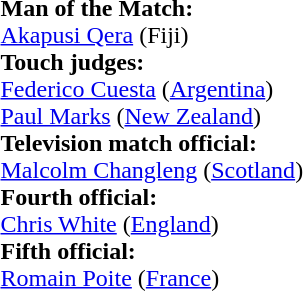<table width=100%>
<tr>
<td><br><strong>Man of the Match:</strong>
<br><a href='#'>Akapusi Qera</a> (Fiji)<br><strong>Touch judges:</strong>
<br><a href='#'>Federico Cuesta</a> (<a href='#'>Argentina</a>)
<br><a href='#'>Paul Marks</a> (<a href='#'>New Zealand</a>)
<br><strong>Television match official:</strong>
<br><a href='#'>Malcolm Changleng</a> (<a href='#'>Scotland</a>)
<br><strong>Fourth official:</strong>
<br><a href='#'>Chris White</a> (<a href='#'>England</a>)
<br><strong>Fifth official:</strong>
<br><a href='#'>Romain Poite</a> (<a href='#'>France</a>)</td>
</tr>
</table>
